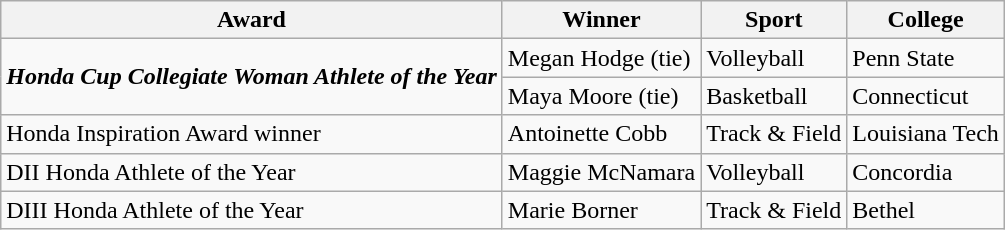<table class="wikitable">
<tr>
<th>Award</th>
<th>Winner</th>
<th>Sport</th>
<th>College</th>
</tr>
<tr>
<td rowspan="2"><strong><em>Honda Cup<strong> Collegiate Woman Athlete of the Year<em></td>
<td>Megan Hodge (tie)</td>
<td>Volleyball</td>
<td>Penn State</td>
</tr>
<tr>
<td>Maya Moore (tie)</td>
<td>Basketball</td>
<td>Connecticut</td>
</tr>
<tr>
<td></em>Honda Inspiration Award winner<em></td>
<td>Antoinette Cobb</td>
<td>Track & Field</td>
<td>Louisiana Tech</td>
</tr>
<tr>
<td></em>DII Honda Athlete of the Year<em></td>
<td>Maggie McNamara</td>
<td>Volleyball</td>
<td>Concordia</td>
</tr>
<tr>
<td></em>DIII Honda Athlete of the Year<em></td>
<td>Marie Borner</td>
<td>Track & Field</td>
<td>Bethel</td>
</tr>
</table>
